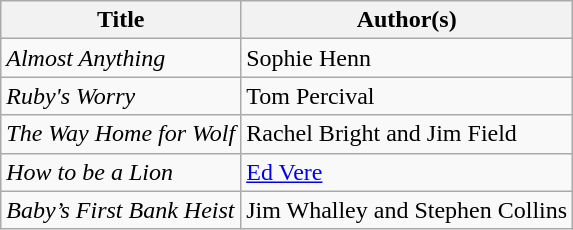<table class="wikitable">
<tr>
<th>Title</th>
<th>Author(s)</th>
</tr>
<tr>
<td><em>Almost Anything</em></td>
<td>Sophie Henn</td>
</tr>
<tr>
<td><em>Ruby's Worry</em></td>
<td>Tom Percival</td>
</tr>
<tr>
<td><em>The Way Home for Wolf</em></td>
<td>Rachel Bright and Jim Field</td>
</tr>
<tr>
<td><em>How to be a Lion</em></td>
<td><a href='#'>Ed Vere</a></td>
</tr>
<tr>
<td><em> Baby’s First Bank Heist</em></td>
<td>Jim Whalley and Stephen Collins</td>
</tr>
</table>
